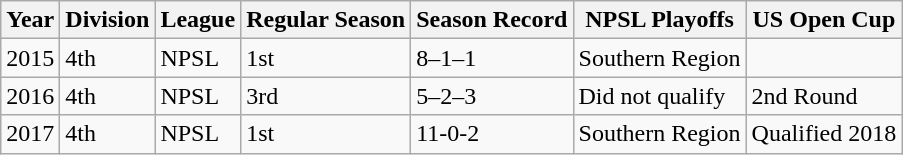<table class="wikitable">
<tr>
<th>Year</th>
<th>Division</th>
<th>League</th>
<th>Regular Season</th>
<th>Season Record</th>
<th>NPSL Playoffs</th>
<th>US Open Cup</th>
</tr>
<tr>
<td>2015</td>
<td>4th</td>
<td>NPSL</td>
<td>1st</td>
<td>8–1–1</td>
<td>Southern Region</td>
<td></td>
</tr>
<tr>
<td>2016</td>
<td>4th</td>
<td>NPSL</td>
<td>3rd</td>
<td>5–2–3</td>
<td>Did not qualify</td>
<td>2nd Round</td>
</tr>
<tr>
<td>2017</td>
<td>4th</td>
<td>NPSL</td>
<td>1st</td>
<td>11-0-2</td>
<td>Southern Region</td>
<td>Qualified 2018</td>
</tr>
</table>
